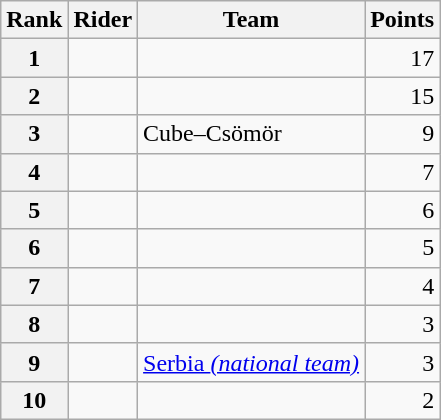<table class="wikitable">
<tr>
<th scope="col">Rank</th>
<th scope="col">Rider</th>
<th scope="col">Team</th>
<th scope="col">Points</th>
</tr>
<tr>
<th scope="row">1</th>
<td> </td>
<td></td>
<td align="right">17</td>
</tr>
<tr>
<th scope="row">2</th>
<td></td>
<td></td>
<td align="right">15</td>
</tr>
<tr>
<th scope="row">3</th>
<td></td>
<td>Cube–Csömör</td>
<td align="right">9</td>
</tr>
<tr>
<th scope="row">4</th>
<td></td>
<td></td>
<td align="right">7</td>
</tr>
<tr>
<th scope="row">5</th>
<td></td>
<td></td>
<td align="right">6</td>
</tr>
<tr>
<th scope="row">6</th>
<td></td>
<td></td>
<td align="right">5</td>
</tr>
<tr>
<th scope="row">7</th>
<td></td>
<td></td>
<td align="right">4</td>
</tr>
<tr>
<th scope="row">8</th>
<td></td>
<td></td>
<td align="right">3</td>
</tr>
<tr>
<th scope="row">9</th>
<td></td>
<td><a href='#'>Serbia <em>(national team)</em></a></td>
<td align="right">3</td>
</tr>
<tr>
<th scope="row">10</th>
<td></td>
<td></td>
<td align="right">2</td>
</tr>
</table>
